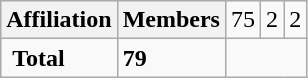<table class="wikitable">
<tr>
<th colspan="2">Affiliation</th>
<th>Members<br></th>
<td>75<br></td>
<td>2<br></td>
<td>2</td>
</tr>
<tr>
<td colspan="2" rowspan="1"> <strong>Total</strong><br></td>
<td><strong>79</strong></td>
</tr>
</table>
